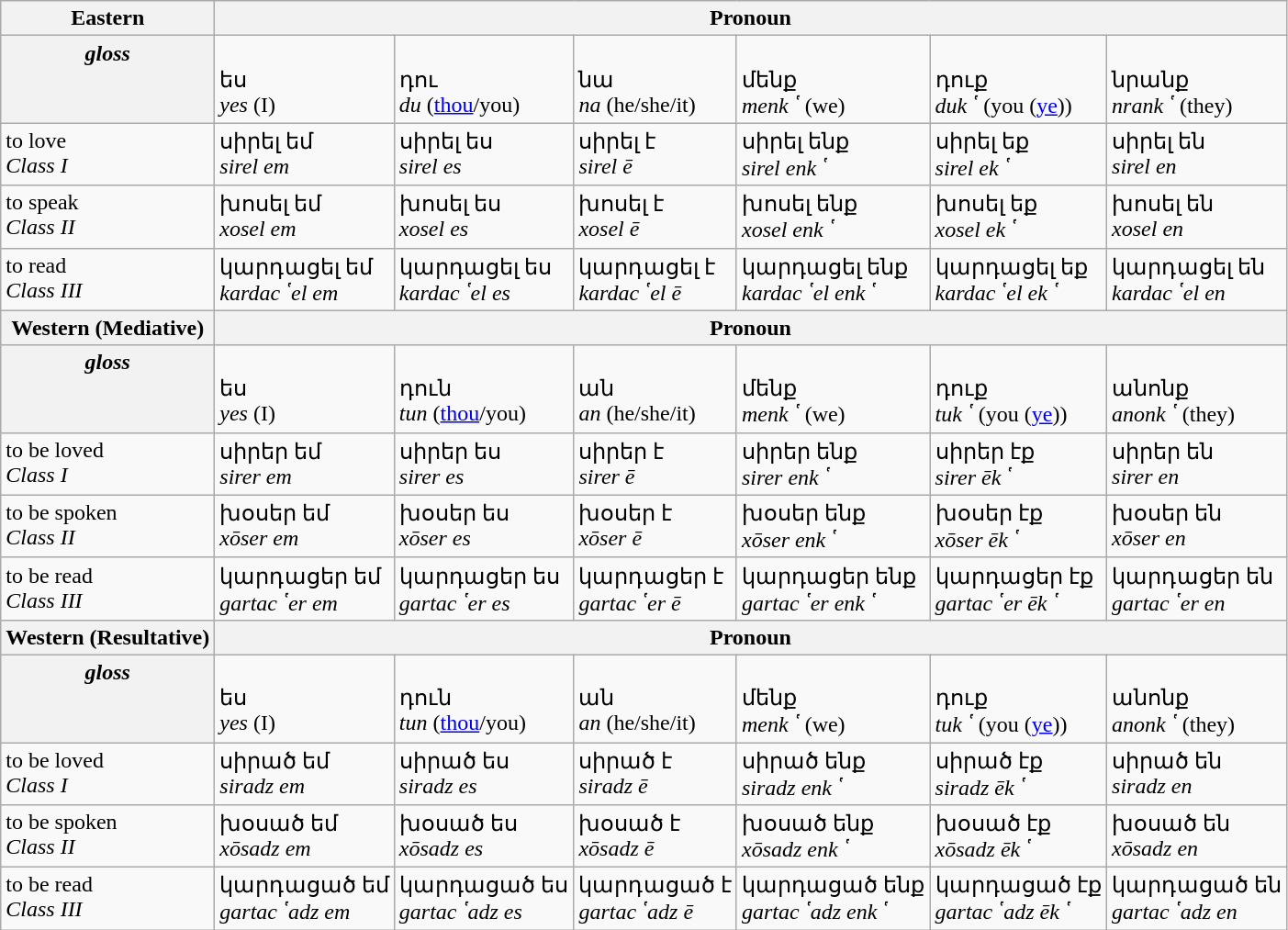<table class="wikitable">
<tr>
<th>Eastern</th>
<th colspan=6>Pronoun</th>
</tr>
<tr valign=top>
<th><em>gloss</em></th>
<td><br>ես<br><em>yes</em> (I)</td>
<td><br>դու<br><em>du</em> (<a href='#'>thou</a>/you)</td>
<td><br>նա<br><em>na</em> (he/she/it)</td>
<td><br>մենք<br><em>menk῾</em> (we)</td>
<td><br>դուք<br><em>duk῾</em> (you (<a href='#'>ye</a>))</td>
<td><br>նրանք<br><em>nrank῾</em> (they)</td>
</tr>
<tr valign=top>
<td>to love<br><em>Class I</em></td>
<td>սիրել եմ<br><em>sirel em</em></td>
<td>սիրել ես<br><em>sirel es</em></td>
<td>սիրել է<br><em>sirel ē</em></td>
<td>սիրել ենք<br><em>sirel enk῾</em></td>
<td>սիրել եք<br><em>sirel ek῾</em></td>
<td>սիրել են<br><em>sirel en</em></td>
</tr>
<tr valign=top>
<td>to speak<br><em>Class II</em></td>
<td>խոսել եմ<br><em>xosel em</em></td>
<td>խոսել ես<br><em>xosel es</em></td>
<td>խոսել է<br><em>xosel ē</em></td>
<td>խոսել ենք<br><em>xosel enk῾</em></td>
<td>խոսել եք<br><em>xosel ek῾</em></td>
<td>խոսել են<br><em>xosel en</em></td>
</tr>
<tr valign=top>
<td>to read<br><em>Class III</em></td>
<td>կարդացել եմ<br><em>kardac῾el em</em></td>
<td>կարդացել ես<br><em>kardac῾el es</em></td>
<td>կարդացել է<br><em>kardac῾el ē</em></td>
<td>կարդացել ենք<br><em>kardac῾el enk῾</em></td>
<td>կարդացել եք<br><em>kardac῾el ek῾</em></td>
<td>կարդացել են<br><em>kardac῾el en</em></td>
</tr>
<tr valign=top>
<th>Western (Mediative)</th>
<th colspan=6>Pronoun</th>
</tr>
<tr valign=top>
<th><em>gloss</em></th>
<td><br>ես<br><em>yes</em> (I)</td>
<td><br>դուն<br><em>tun</em> (<a href='#'>thou</a>/you)</td>
<td><br>ան<br><em>an</em> (he/she/it)</td>
<td><br>մենք<br><em>menk῾</em> (we)</td>
<td><br>դուք<br><em>tuk῾</em> (you (<a href='#'>ye</a>))</td>
<td><br>անոնք<br><em>anonk῾</em> (they)</td>
</tr>
<tr valign=top>
<td>to be loved<br><em>Class I</em></td>
<td>սիրեր եմ<br><em>sirer em</em></td>
<td>սիրեր ես<br><em>sirer es</em></td>
<td>սիրեր է<br><em>sirer ē</em></td>
<td>սիրեր ենք<br><em>sirer enk῾</em></td>
<td>սիրեր էք<br><em>sirer ēk῾</em></td>
<td>սիրեր են<br><em>sirer en</em></td>
</tr>
<tr valign=top>
<td>to be spoken<br><em>Class II</em></td>
<td>խօսեր եմ<br><em>xōser em</em></td>
<td>խօսեր ես<br><em>xōser es</em></td>
<td>խօսեր է<br><em>xōser ē</em></td>
<td>խօսեր ենք<br><em>xōser enk῾</em></td>
<td>խօսեր էք<br><em>xōser ēk῾</em></td>
<td>խօսեր են<br><em>xōser en</em></td>
</tr>
<tr valign=top>
<td>to be read<br><em>Class III</em></td>
<td>կարդացեր եմ<br><em>gartac῾er em</em></td>
<td>կարդացեր ես<br><em>gartac῾er es</em></td>
<td>կարդացեր է<br><em>gartac῾er ē</em></td>
<td>կարդացեր ենք<br><em>gartac῾er enk῾</em></td>
<td>կարդացեր էք<br><em>gartac῾er ēk῾</em></td>
<td>կարդացեր են<br><em>gartac῾er en</em></td>
</tr>
<tr valign=top>
<th>Western (Resultative)</th>
<th colspan=6>Pronoun</th>
</tr>
<tr valign=top>
<th><em>gloss</em></th>
<td><br>ես<br><em>yes</em> (I)</td>
<td><br>դուն<br><em>tun</em> (<a href='#'>thou</a>/you)</td>
<td><br>ան<br><em>an</em> (he/she/it)</td>
<td><br>մենք<br><em>menk῾</em> (we)</td>
<td><br>դուք<br><em>tuk῾</em> (you (<a href='#'>ye</a>))</td>
<td><br>անոնք<br><em>anonk῾</em> (they)</td>
</tr>
<tr valign=top>
<td>to be loved<br><em>Class I</em></td>
<td>սիրած եմ<br><em>siradz em</em></td>
<td>սիրած ես<br><em>siradz es</em></td>
<td>սիրած է<br><em>siradz ē</em></td>
<td>սիրած ենք<br><em>siradz enk῾</em></td>
<td>սիրած էք<br><em>siradz ēk῾</em></td>
<td>սիրած են<br><em>siradz en</em></td>
</tr>
<tr valign=top>
<td>to be spoken<br><em>Class II</em></td>
<td>խօսած եմ<br><em>xōsadz em</em></td>
<td>խօսած ես<br><em>xōsadz es</em></td>
<td>խօսած է<br><em>xōsadz ē</em></td>
<td>խօսած ենք<br><em>xōsadz enk῾</em></td>
<td>խօսած էք<br><em>xōsadz ēk῾</em></td>
<td>խօսած են<br><em>xōsadz en</em></td>
</tr>
<tr valign=top>
<td>to be read<br><em>Class III</em></td>
<td>կարդացած եմ<br><em>gartac῾adz em</em></td>
<td>կարդացած ես<br><em>gartac῾adz es</em></td>
<td>կարդացած է<br><em>gartac῾adz ē</em></td>
<td>կարդացած ենք<br><em>gartac῾adz enk῾</em></td>
<td>կարդացած էք<br><em>gartac῾adz ēk῾</em></td>
<td>կարդացած են<br><em>gartac῾adz en</em></td>
</tr>
</table>
